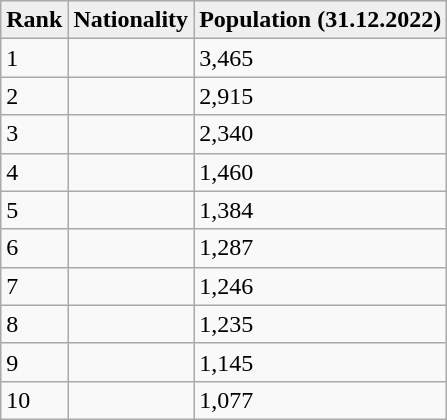<table class="wikitable">
<tr>
<th style="background:#efefef;">Rank</th>
<th style="background:#efefef;">Nationality</th>
<th style="background:#efefef;">Population (31.12.2022)</th>
</tr>
<tr>
<td>1</td>
<td></td>
<td>3,465</td>
</tr>
<tr>
<td>2</td>
<td></td>
<td>2,915</td>
</tr>
<tr>
<td>3</td>
<td></td>
<td>2,340</td>
</tr>
<tr>
<td>4</td>
<td></td>
<td>1,460</td>
</tr>
<tr>
<td>5</td>
<td></td>
<td>1,384</td>
</tr>
<tr>
<td>6</td>
<td></td>
<td>1,287</td>
</tr>
<tr>
<td>7</td>
<td></td>
<td>1,246</td>
</tr>
<tr>
<td>8</td>
<td></td>
<td>1,235</td>
</tr>
<tr>
<td>9</td>
<td></td>
<td>1,145</td>
</tr>
<tr>
<td>10</td>
<td></td>
<td>1,077</td>
</tr>
</table>
